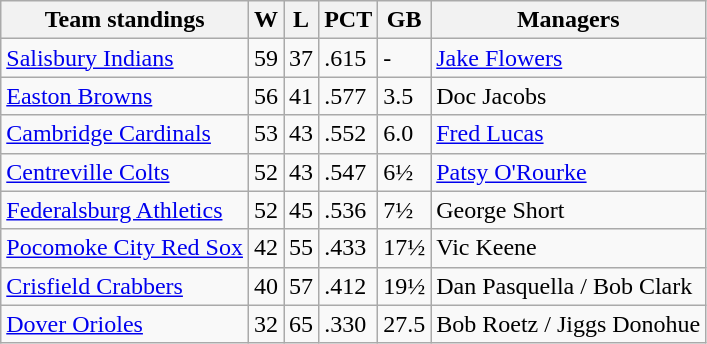<table class="wikitable">
<tr>
<th>Team standings</th>
<th>W</th>
<th>L</th>
<th>PCT</th>
<th>GB</th>
<th>Managers</th>
</tr>
<tr>
<td><a href='#'>Salisbury Indians</a></td>
<td>59</td>
<td>37</td>
<td>.615</td>
<td>-</td>
<td><a href='#'>Jake Flowers</a></td>
</tr>
<tr>
<td><a href='#'>Easton Browns</a></td>
<td>56</td>
<td>41</td>
<td>.577</td>
<td>3.5</td>
<td>Doc Jacobs</td>
</tr>
<tr>
<td><a href='#'>Cambridge Cardinals</a></td>
<td>53</td>
<td>43</td>
<td>.552</td>
<td>6.0</td>
<td><a href='#'>Fred Lucas</a></td>
</tr>
<tr>
<td><a href='#'>Centreville Colts</a></td>
<td>52</td>
<td>43</td>
<td>.547</td>
<td>6½</td>
<td><a href='#'>Patsy O'Rourke</a></td>
</tr>
<tr>
<td><a href='#'>Federalsburg Athletics</a></td>
<td>52</td>
<td>45</td>
<td>.536</td>
<td>7½</td>
<td>George Short</td>
</tr>
<tr>
<td><a href='#'>Pocomoke City Red Sox</a></td>
<td>42</td>
<td>55</td>
<td>.433</td>
<td>17½</td>
<td>Vic Keene</td>
</tr>
<tr>
<td><a href='#'>Crisfield Crabbers</a></td>
<td>40</td>
<td>57</td>
<td>.412</td>
<td>19½</td>
<td>Dan Pasquella / Bob Clark</td>
</tr>
<tr>
<td><a href='#'>Dover Orioles</a></td>
<td>32</td>
<td>65</td>
<td>.330</td>
<td>27.5</td>
<td>Bob Roetz / Jiggs Donohue</td>
</tr>
</table>
